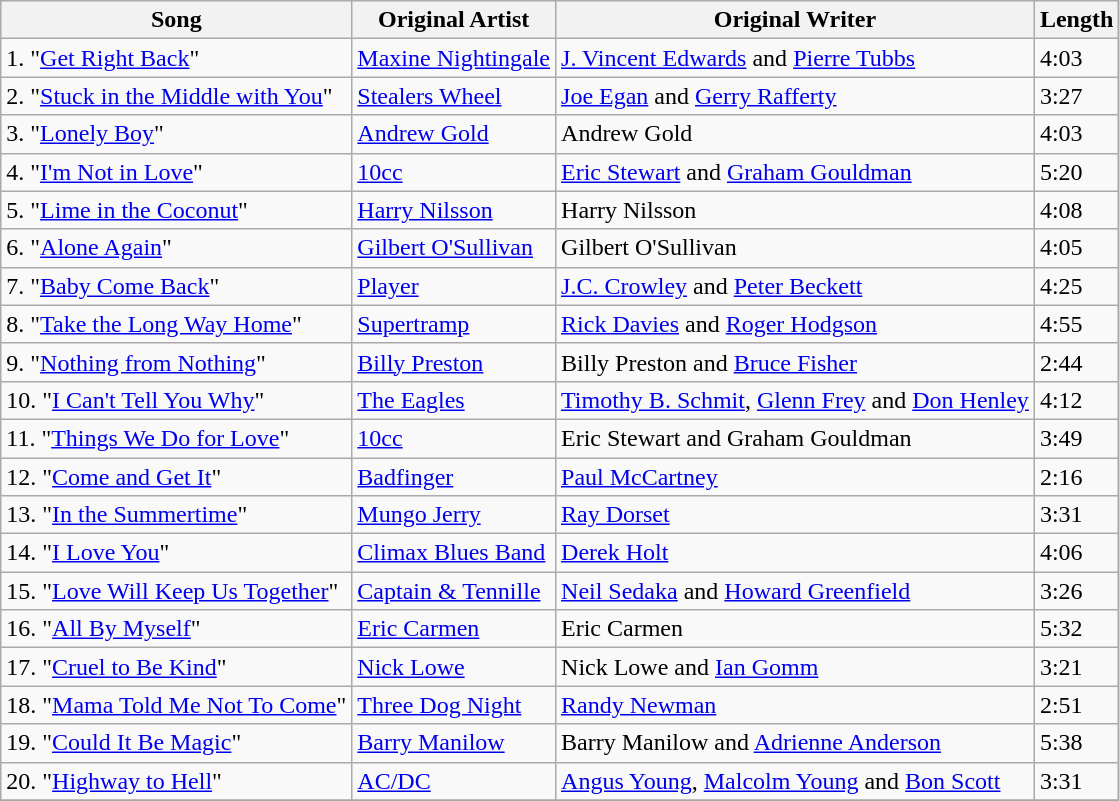<table class="wikitable">
<tr>
<th>Song</th>
<th>Original Artist</th>
<th>Original Writer</th>
<th>Length</th>
</tr>
<tr>
<td>1. "<a href='#'>Get Right Back</a>"</td>
<td><a href='#'>Maxine Nightingale</a></td>
<td><a href='#'>J. Vincent Edwards</a> and <a href='#'>Pierre Tubbs</a></td>
<td>4:03</td>
</tr>
<tr>
<td>2. "<a href='#'>Stuck in the Middle with You</a>"</td>
<td><a href='#'>Stealers Wheel</a></td>
<td><a href='#'>Joe Egan</a> and <a href='#'>Gerry Rafferty</a></td>
<td>3:27</td>
</tr>
<tr>
<td>3. "<a href='#'>Lonely Boy</a>"</td>
<td><a href='#'>Andrew Gold</a></td>
<td>Andrew Gold</td>
<td>4:03</td>
</tr>
<tr>
<td>4. "<a href='#'>I'm Not in Love</a>"</td>
<td><a href='#'>10cc</a></td>
<td><a href='#'>Eric Stewart</a> and <a href='#'>Graham Gouldman</a></td>
<td>5:20</td>
</tr>
<tr>
<td>5. "<a href='#'>Lime in the Coconut</a>"</td>
<td><a href='#'>Harry Nilsson</a></td>
<td>Harry Nilsson</td>
<td>4:08</td>
</tr>
<tr>
<td>6. "<a href='#'>Alone Again</a>"</td>
<td><a href='#'>Gilbert O'Sullivan</a></td>
<td>Gilbert O'Sullivan</td>
<td>4:05</td>
</tr>
<tr>
<td>7. "<a href='#'>Baby Come Back</a>"</td>
<td><a href='#'>Player</a></td>
<td><a href='#'>J.C. Crowley</a> and <a href='#'>Peter Beckett</a></td>
<td>4:25</td>
</tr>
<tr>
<td>8. "<a href='#'>Take the Long Way Home</a>"</td>
<td><a href='#'>Supertramp</a></td>
<td><a href='#'>Rick Davies</a> and <a href='#'>Roger Hodgson</a></td>
<td>4:55</td>
</tr>
<tr>
<td>9. "<a href='#'>Nothing from Nothing</a>"</td>
<td><a href='#'>Billy Preston</a></td>
<td>Billy Preston and <a href='#'>Bruce Fisher</a></td>
<td>2:44</td>
</tr>
<tr>
<td>10. "<a href='#'>I Can't Tell You Why</a>"</td>
<td><a href='#'>The Eagles</a></td>
<td><a href='#'>Timothy B. Schmit</a>, <a href='#'>Glenn Frey</a> and <a href='#'>Don Henley</a></td>
<td>4:12</td>
</tr>
<tr>
<td>11. "<a href='#'>Things We Do for Love</a>"</td>
<td><a href='#'>10cc</a></td>
<td>Eric Stewart and Graham Gouldman</td>
<td>3:49</td>
</tr>
<tr>
<td>12. "<a href='#'>Come and Get It</a>"</td>
<td><a href='#'>Badfinger</a></td>
<td><a href='#'>Paul McCartney</a></td>
<td>2:16</td>
</tr>
<tr>
<td>13. "<a href='#'>In the Summertime</a>"</td>
<td><a href='#'>Mungo Jerry</a></td>
<td><a href='#'>Ray Dorset</a></td>
<td>3:31</td>
</tr>
<tr>
<td>14. "<a href='#'>I Love You</a>"</td>
<td><a href='#'>Climax Blues Band</a></td>
<td><a href='#'>Derek Holt</a></td>
<td>4:06</td>
</tr>
<tr>
<td>15. "<a href='#'>Love Will Keep Us Together</a>"</td>
<td><a href='#'>Captain & Tennille</a></td>
<td><a href='#'>Neil Sedaka</a> and <a href='#'>Howard Greenfield</a></td>
<td>3:26</td>
</tr>
<tr>
<td>16. "<a href='#'>All By Myself</a>"</td>
<td><a href='#'>Eric Carmen</a></td>
<td>Eric Carmen</td>
<td>5:32</td>
</tr>
<tr>
<td>17. "<a href='#'>Cruel to Be Kind</a>"</td>
<td><a href='#'>Nick Lowe</a></td>
<td>Nick Lowe and <a href='#'>Ian Gomm</a></td>
<td>3:21</td>
</tr>
<tr>
<td>18. "<a href='#'>Mama Told Me Not To Come</a>"</td>
<td><a href='#'>Three Dog Night</a></td>
<td><a href='#'>Randy Newman</a></td>
<td>2:51</td>
</tr>
<tr>
<td>19. "<a href='#'>Could It Be Magic</a>"</td>
<td><a href='#'>Barry Manilow</a></td>
<td>Barry Manilow and <a href='#'>Adrienne Anderson</a></td>
<td>5:38</td>
</tr>
<tr>
<td>20. "<a href='#'>Highway to Hell</a>"</td>
<td><a href='#'>AC/DC</a></td>
<td><a href='#'>Angus Young</a>, <a href='#'>Malcolm Young</a> and <a href='#'>Bon Scott</a></td>
<td>3:31</td>
</tr>
<tr>
</tr>
</table>
